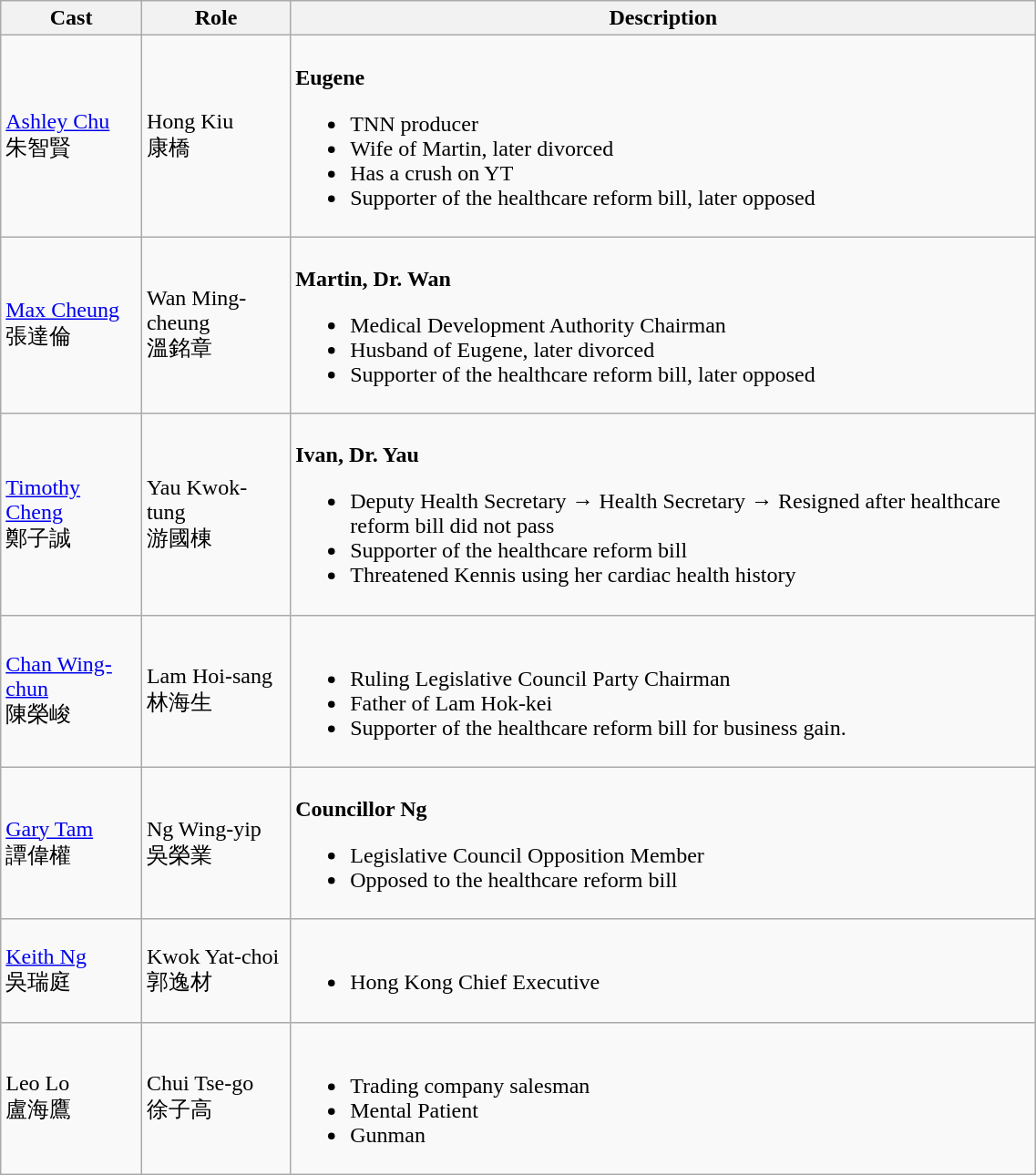<table class="wikitable" width="60%">
<tr>
<th>Cast</th>
<th>Role</th>
<th>Description</th>
</tr>
<tr>
<td><a href='#'>Ashley Chu</a> <br> 朱智賢</td>
<td>Hong Kiu <br> 康橋</td>
<td><br><strong>Eugene</strong><ul><li>TNN producer</li><li>Wife of Martin, later divorced</li><li>Has a crush on YT</li><li>Supporter of the healthcare reform bill, later opposed</li></ul></td>
</tr>
<tr>
<td><a href='#'>Max Cheung</a> <br> 張達倫</td>
<td>Wan Ming-cheung <br> 溫銘章</td>
<td><br><strong>Martin, Dr. Wan</strong><ul><li>Medical Development Authority Chairman</li><li>Husband of Eugene, later divorced</li><li>Supporter of the healthcare reform bill, later opposed</li></ul></td>
</tr>
<tr>
<td><a href='#'>Timothy Cheng</a> <br> 鄭子誠</td>
<td>Yau Kwok-tung <br> 游國棟</td>
<td><br><strong>Ivan, Dr. Yau</strong><ul><li>Deputy Health Secretary → Health Secretary → Resigned after healthcare reform bill did not pass</li><li>Supporter of the healthcare reform bill</li><li>Threatened Kennis using her cardiac health history</li></ul></td>
</tr>
<tr>
<td><a href='#'>Chan Wing-chun</a> <br> 陳榮峻</td>
<td>Lam Hoi-sang <br> 林海生</td>
<td><br><ul><li>Ruling Legislative Council Party Chairman</li><li>Father of Lam Hok-kei</li><li>Supporter of the healthcare reform bill for business gain.</li></ul></td>
</tr>
<tr>
<td><a href='#'>Gary Tam</a> <br> 譚偉權</td>
<td>Ng Wing-yip <br> 吳榮業</td>
<td><br><strong>Councillor Ng</strong><ul><li>Legislative Council Opposition Member</li><li>Opposed to the healthcare reform bill</li></ul></td>
</tr>
<tr>
<td><a href='#'>Keith Ng</a> <br> 吳瑞庭</td>
<td>Kwok Yat-choi <br> 郭逸材</td>
<td><br><ul><li>Hong Kong Chief Executive</li></ul></td>
</tr>
<tr>
<td>Leo Lo <br> 盧海鷹</td>
<td>Chui Tse-go <br> 徐子高</td>
<td><br><ul><li>Trading company salesman</li><li>Mental Patient</li><li>Gunman</li></ul></td>
</tr>
</table>
